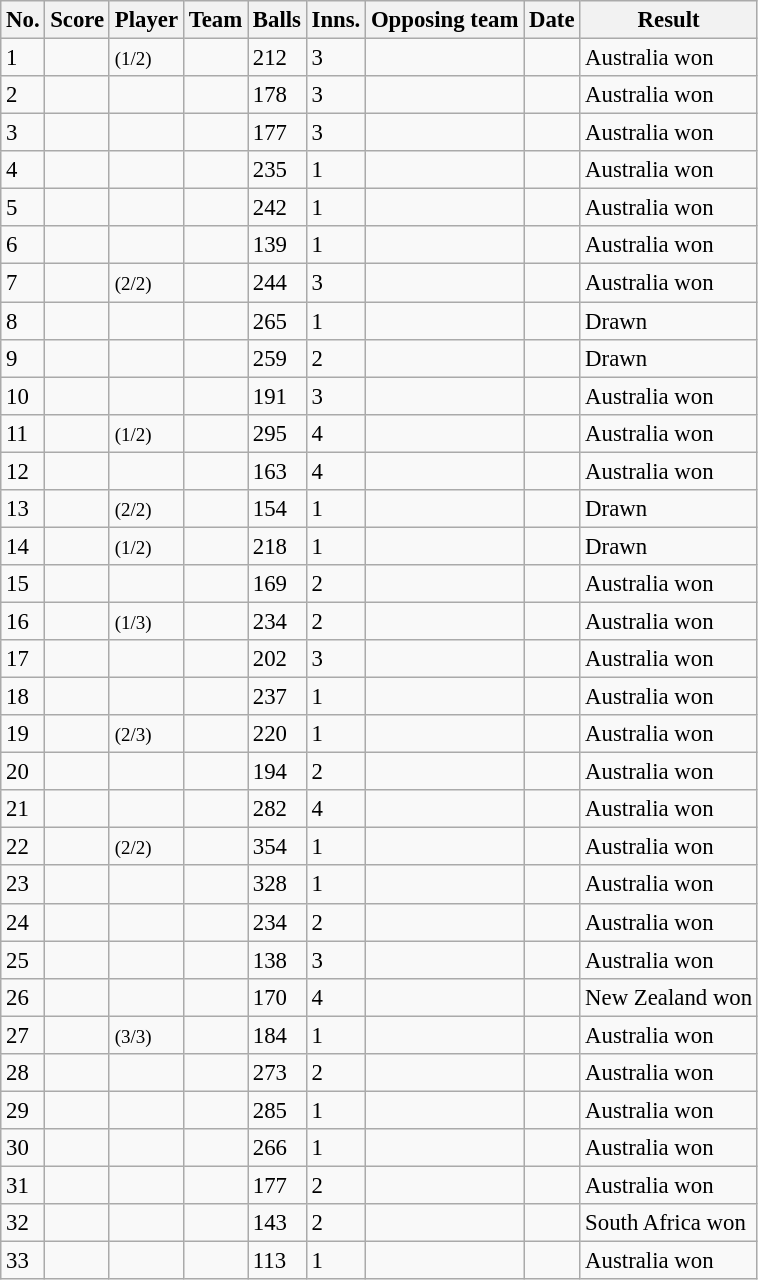<table class="wikitable sortable" style="font-size:95%">
<tr>
<th>No.</th>
<th>Score</th>
<th>Player</th>
<th>Team</th>
<th>Balls</th>
<th>Inns.</th>
<th>Opposing team</th>
<th>Date</th>
<th>Result</th>
</tr>
<tr>
<td>1</td>
<td></td>
<td> <small>(1/2)</small></td>
<td></td>
<td>212</td>
<td>3</td>
<td></td>
<td></td>
<td>Australia won</td>
</tr>
<tr>
<td>2</td>
<td></td>
<td></td>
<td></td>
<td>178</td>
<td>3</td>
<td></td>
<td></td>
<td>Australia won</td>
</tr>
<tr>
<td>3</td>
<td></td>
<td></td>
<td></td>
<td>177</td>
<td>3</td>
<td></td>
<td></td>
<td>Australia won</td>
</tr>
<tr>
<td>4</td>
<td></td>
<td></td>
<td></td>
<td>235</td>
<td>1</td>
<td></td>
<td></td>
<td>Australia won</td>
</tr>
<tr>
<td>5</td>
<td></td>
<td></td>
<td></td>
<td>242</td>
<td>1</td>
<td></td>
<td></td>
<td>Australia won</td>
</tr>
<tr>
<td>6</td>
<td></td>
<td></td>
<td></td>
<td>139</td>
<td>1</td>
<td></td>
<td></td>
<td>Australia won</td>
</tr>
<tr>
<td>7</td>
<td></td>
<td> <small>(2/2)</small></td>
<td></td>
<td>244</td>
<td>3</td>
<td></td>
<td></td>
<td>Australia won</td>
</tr>
<tr>
<td>8</td>
<td></td>
<td></td>
<td></td>
<td>265</td>
<td>1</td>
<td></td>
<td></td>
<td>Drawn</td>
</tr>
<tr>
<td>9</td>
<td></td>
<td></td>
<td></td>
<td>259</td>
<td>2</td>
<td></td>
<td></td>
<td>Drawn</td>
</tr>
<tr>
<td>10</td>
<td></td>
<td></td>
<td></td>
<td>191</td>
<td>3</td>
<td></td>
<td></td>
<td>Australia won</td>
</tr>
<tr>
<td>11</td>
<td></td>
<td> <small>(1/2)</small></td>
<td></td>
<td>295</td>
<td>4</td>
<td></td>
<td></td>
<td>Australia won</td>
</tr>
<tr>
<td>12</td>
<td></td>
<td></td>
<td></td>
<td>163</td>
<td>4</td>
<td></td>
<td></td>
<td>Australia won</td>
</tr>
<tr>
<td>13</td>
<td></td>
<td> <small>(2/2)</small></td>
<td></td>
<td>154</td>
<td>1</td>
<td></td>
<td></td>
<td>Drawn</td>
</tr>
<tr>
<td>14</td>
<td></td>
<td> <small>(1/2)</small></td>
<td></td>
<td>218</td>
<td>1</td>
<td></td>
<td></td>
<td>Drawn</td>
</tr>
<tr>
<td>15</td>
<td></td>
<td></td>
<td></td>
<td>169</td>
<td>2</td>
<td></td>
<td></td>
<td>Australia won</td>
</tr>
<tr>
<td>16</td>
<td></td>
<td> <small>(1/3)</small></td>
<td></td>
<td>234</td>
<td>2</td>
<td></td>
<td></td>
<td>Australia won</td>
</tr>
<tr>
<td>17</td>
<td></td>
<td></td>
<td></td>
<td>202</td>
<td>3</td>
<td></td>
<td></td>
<td>Australia won</td>
</tr>
<tr>
<td>18</td>
<td></td>
<td></td>
<td></td>
<td>237</td>
<td>1</td>
<td></td>
<td></td>
<td>Australia won</td>
</tr>
<tr>
<td>19</td>
<td></td>
<td> <small>(2/3)</small></td>
<td></td>
<td>220</td>
<td>1</td>
<td></td>
<td></td>
<td>Australia won</td>
</tr>
<tr>
<td>20</td>
<td></td>
<td></td>
<td></td>
<td>194</td>
<td>2</td>
<td></td>
<td></td>
<td>Australia won</td>
</tr>
<tr>
<td>21</td>
<td></td>
<td></td>
<td></td>
<td>282</td>
<td>4</td>
<td></td>
<td></td>
<td>Australia won</td>
</tr>
<tr>
<td>22</td>
<td></td>
<td> <small>(2/2)</small></td>
<td></td>
<td>354</td>
<td>1</td>
<td></td>
<td></td>
<td>Australia won</td>
</tr>
<tr>
<td>23</td>
<td></td>
<td></td>
<td></td>
<td>328</td>
<td>1</td>
<td></td>
<td></td>
<td>Australia won</td>
</tr>
<tr>
<td>24</td>
<td></td>
<td></td>
<td></td>
<td>234</td>
<td>2</td>
<td></td>
<td></td>
<td>Australia won</td>
</tr>
<tr>
<td>25</td>
<td></td>
<td></td>
<td></td>
<td>138</td>
<td>3</td>
<td></td>
<td></td>
<td>Australia won</td>
</tr>
<tr>
<td>26</td>
<td></td>
<td></td>
<td></td>
<td>170</td>
<td>4</td>
<td></td>
<td></td>
<td>New Zealand won</td>
</tr>
<tr>
<td>27</td>
<td></td>
<td> <small>(3/3)</small></td>
<td></td>
<td>184</td>
<td>1</td>
<td></td>
<td></td>
<td>Australia won</td>
</tr>
<tr>
<td>28</td>
<td></td>
<td></td>
<td></td>
<td>273</td>
<td>2</td>
<td></td>
<td></td>
<td>Australia won</td>
</tr>
<tr>
<td>29</td>
<td></td>
<td></td>
<td></td>
<td>285</td>
<td>1</td>
<td></td>
<td></td>
<td>Australia won</td>
</tr>
<tr>
<td>30</td>
<td></td>
<td></td>
<td></td>
<td>266</td>
<td>1</td>
<td></td>
<td></td>
<td>Australia won</td>
</tr>
<tr>
<td>31</td>
<td></td>
<td></td>
<td></td>
<td>177</td>
<td>2</td>
<td></td>
<td></td>
<td>Australia won</td>
</tr>
<tr>
<td>32</td>
<td></td>
<td></td>
<td></td>
<td>143</td>
<td>2</td>
<td></td>
<td></td>
<td>South Africa won</td>
</tr>
<tr>
<td>33</td>
<td></td>
<td></td>
<td></td>
<td>113</td>
<td>1</td>
<td></td>
<td></td>
<td>Australia won</td>
</tr>
</table>
